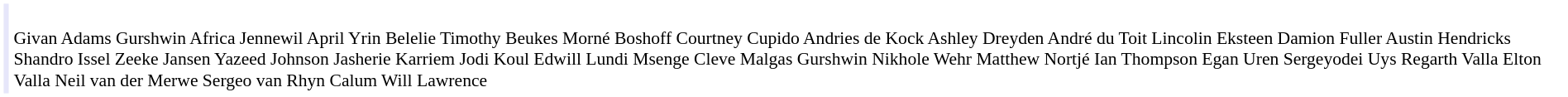<table cellpadding="2" style="border: 1px solid white; font-size:90%;">
<tr>
<td style="text-align:right;" bgcolor="lavender"></td>
<td style="text-align:left;"><br>Givan Adams Gurshwin Africa Jennewil April Yrin Belelie Timothy Beukes Morné Boshoff Courtney Cupido Andries de Kock Ashley Dreyden André du Toit Lincolin Eksteen Damion Fuller Austin Hendricks Shandro Issel Zeeke Jansen Yazeed Johnson Jasherie Karriem Jodi Koul Edwill Lundi Msenge Cleve Malgas Gurshwin Nikhole Wehr Matthew Nortjé Ian Thompson Egan Uren Sergeyodei Uys Regarth Valla Elton Valla Neil van der Merwe Sergeo van Rhyn Calum Will Lawrence</td>
</tr>
</table>
